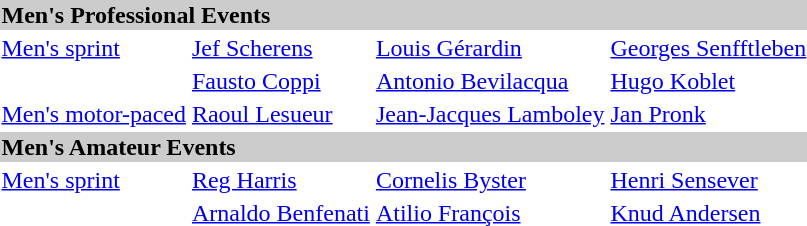<table>
<tr bgcolor="#cccccc">
<td colspan=7><strong>Men's Professional Events</strong></td>
</tr>
<tr>
<td><a href='#'>Men's sprint</a> <br></td>
<td><a href='#'>Jef Scherens</a><br></td>
<td><a href='#'>Louis Gérardin</a><br></td>
<td><a href='#'>Georges Senfftleben</a><br></td>
</tr>
<tr>
<td><br></td>
<td><a href='#'>Fausto Coppi</a><br></td>
<td><a href='#'>Antonio Bevilacqua</a><br></td>
<td><a href='#'>Hugo Koblet</a><br></td>
</tr>
<tr>
<td><a href='#'>Men's motor-paced</a><br></td>
<td><a href='#'>Raoul Lesueur</a><br></td>
<td><a href='#'>Jean-Jacques Lamboley</a><br></td>
<td><a href='#'>Jan Pronk</a><br></td>
</tr>
<tr bgcolor="#cccccc">
<td colspan=7><strong>Men's Amateur Events</strong></td>
</tr>
<tr>
<td><a href='#'>Men's sprint</a> <br></td>
<td><a href='#'>Reg Harris</a> <br></td>
<td><a href='#'>Cornelis Byster</a> <br></td>
<td><a href='#'>Henri Sensever</a> <br></td>
</tr>
<tr>
<td><br></td>
<td><a href='#'>Arnaldo Benfenati</a><br></td>
<td><a href='#'>Atilio François</a><br></td>
<td><a href='#'>Knud Andersen</a><br></td>
</tr>
</table>
